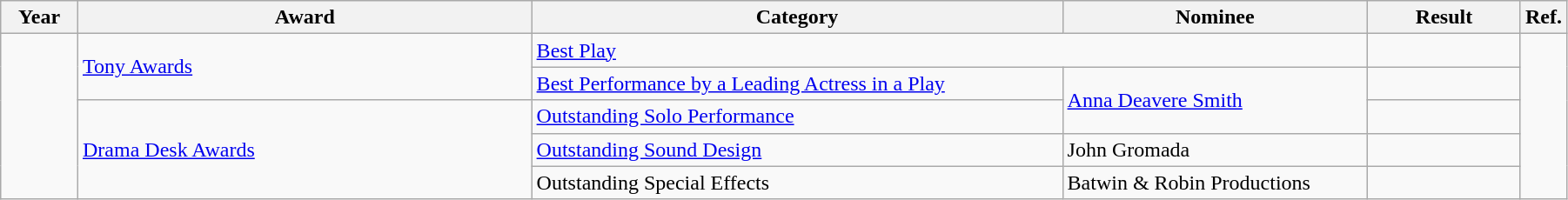<table class="wikitable" width="95%">
<tr>
<th width="5%">Year</th>
<th width="30%">Award</th>
<th width="35%">Category</th>
<th width="20%">Nominee</th>
<th width="10%">Result</th>
<th class=unsortable>Ref.</th>
</tr>
<tr>
<td rowspan="7"></td>
<td rowspan="2"><a href='#'>Tony Awards</a></td>
<td colspan="2"><a href='#'>Best Play</a></td>
<td></td>
<td rowspan=7></td>
</tr>
<tr>
<td><a href='#'>Best Performance by a Leading Actress in a Play</a></td>
<td rowspan="2"><a href='#'>Anna Deavere Smith</a></td>
<td></td>
</tr>
<tr>
<td rowspan="3"><a href='#'>Drama Desk Awards</a></td>
<td><a href='#'>Outstanding Solo Performance</a></td>
<td></td>
</tr>
<tr>
<td><a href='#'>Outstanding Sound Design</a></td>
<td>John Gromada</td>
<td></td>
</tr>
<tr>
<td>Outstanding Special Effects</td>
<td>Batwin & Robin Productions</td>
<td></td>
</tr>
</table>
